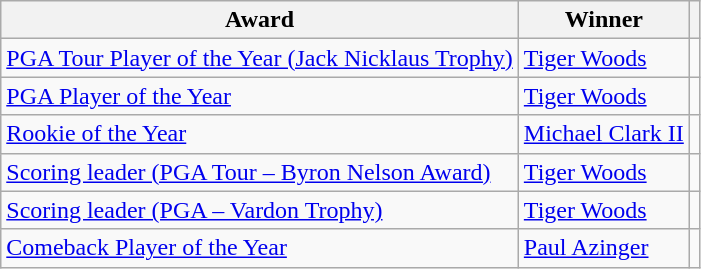<table class="wikitable">
<tr>
<th>Award</th>
<th>Winner</th>
<th></th>
</tr>
<tr>
<td><a href='#'>PGA Tour Player of the Year (Jack Nicklaus Trophy)</a></td>
<td> <a href='#'>Tiger Woods</a></td>
<td></td>
</tr>
<tr>
<td><a href='#'>PGA Player of the Year</a></td>
<td> <a href='#'>Tiger Woods</a></td>
<td></td>
</tr>
<tr>
<td><a href='#'>Rookie of the Year</a></td>
<td> <a href='#'>Michael Clark II</a></td>
<td></td>
</tr>
<tr>
<td><a href='#'>Scoring leader (PGA Tour – Byron Nelson Award)</a></td>
<td> <a href='#'>Tiger Woods</a></td>
<td></td>
</tr>
<tr>
<td><a href='#'>Scoring leader (PGA – Vardon Trophy)</a></td>
<td> <a href='#'>Tiger Woods</a></td>
<td></td>
</tr>
<tr>
<td><a href='#'>Comeback Player of the Year</a></td>
<td> <a href='#'>Paul Azinger</a></td>
<td></td>
</tr>
</table>
